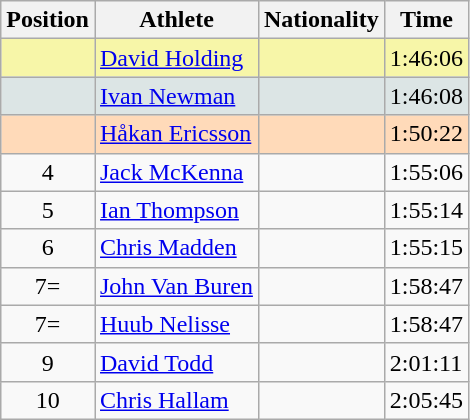<table class="wikitable sortable">
<tr>
<th>Position</th>
<th>Athlete</th>
<th>Nationality</th>
<th>Time</th>
</tr>
<tr bgcolor="#F7F6A8">
<td align=center></td>
<td><a href='#'>David Holding</a></td>
<td></td>
<td>1:46:06</td>
</tr>
<tr bgcolor="#DCE5E5">
<td align=center></td>
<td><a href='#'>Ivan Newman</a></td>
<td></td>
<td>1:46:08</td>
</tr>
<tr bgcolor="#FFDAB9">
<td align=center></td>
<td><a href='#'>Håkan Ericsson</a></td>
<td></td>
<td>1:50:22</td>
</tr>
<tr>
<td align=center>4</td>
<td><a href='#'>Jack McKenna</a></td>
<td></td>
<td>1:55:06</td>
</tr>
<tr>
<td align=center>5</td>
<td><a href='#'>Ian Thompson</a></td>
<td></td>
<td>1:55:14</td>
</tr>
<tr>
<td align=center>6</td>
<td><a href='#'>Chris Madden</a></td>
<td></td>
<td>1:55:15</td>
</tr>
<tr>
<td align=center>7=</td>
<td><a href='#'>John Van Buren</a></td>
<td></td>
<td>1:58:47</td>
</tr>
<tr>
<td align=center>7=</td>
<td><a href='#'>Huub Nelisse</a></td>
<td></td>
<td>1:58:47</td>
</tr>
<tr>
<td align=center>9</td>
<td><a href='#'>David Todd</a></td>
<td></td>
<td>2:01:11</td>
</tr>
<tr>
<td align=center>10</td>
<td><a href='#'>Chris Hallam</a></td>
<td></td>
<td>2:05:45</td>
</tr>
</table>
